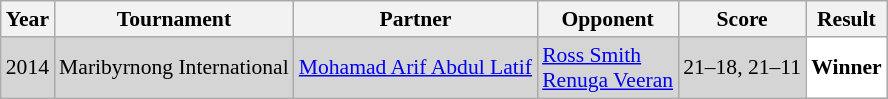<table class="sortable wikitable" style="font-size: 90%;">
<tr>
<th>Year</th>
<th>Tournament</th>
<th>Partner</th>
<th>Opponent</th>
<th>Score</th>
<th>Result</th>
</tr>
<tr style="background:#D5D5D5">
<td align="center">2014</td>
<td align="left">Maribyrnong International</td>
<td align="left"> <a href='#'>Mohamad Arif Abdul Latif</a></td>
<td align="left"> <a href='#'>Ross Smith</a><br> <a href='#'>Renuga Veeran</a></td>
<td align="left">21–18, 21–11</td>
<td style="text-align:left; background:white"> <strong>Winner</strong></td>
</tr>
</table>
